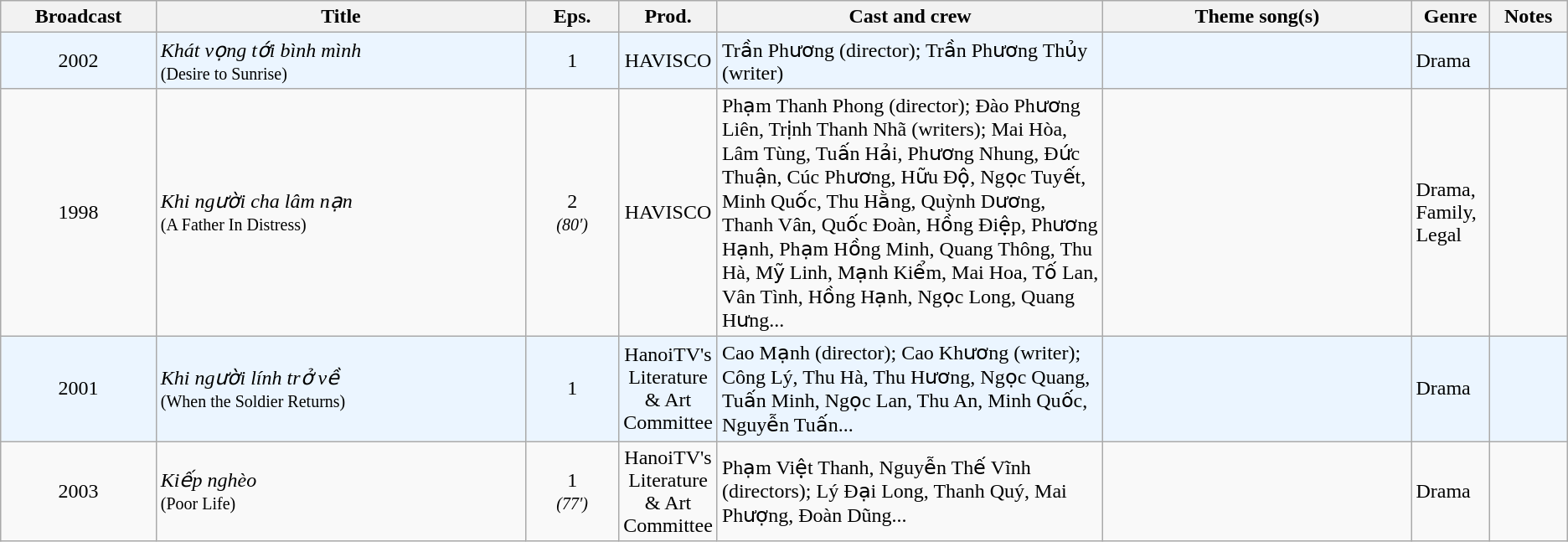<table class="wikitable sortable">
<tr>
<th style="width:10%;">Broadcast</th>
<th style="width:24%;">Title</th>
<th style="width:6%;">Eps.</th>
<th style="width:5%;">Prod.</th>
<th style="width:25%;">Cast and crew</th>
<th style="width:20%;">Theme song(s)</th>
<th style="width:5%;">Genre</th>
<th style="width:5%;">Notes</th>
</tr>
<tr ---- bgcolor="#ebf5ff">
<td style="text-align:center;">2002 <br></td>
<td><em>Khát vọng tới bình mình</em> <br><small>(Desire to Sunrise)</small></td>
<td style="text-align:center;">1</td>
<td style="text-align:center;">HAVISCO</td>
<td>Trần Phương (director); Trần Phương Thủy (writer)</td>
<td></td>
<td>Drama</td>
<td></td>
</tr>
<tr>
<td style="text-align:center;">1998 <br></td>
<td><em>Khi người cha lâm nạn</em> <br><small>(A Father In Distress)</small></td>
<td style="text-align:center;">2<br><small><em>(80′)</em></small></td>
<td style="text-align:center;">HAVISCO</td>
<td>Phạm Thanh Phong (director); Đào Phương Liên, Trịnh Thanh Nhã (writers); Mai Hòa, Lâm Tùng, Tuấn Hải, Phương Nhung, Đức Thuận, Cúc Phương, Hữu Độ, Ngọc Tuyết, Minh Quốc, Thu Hằng, Quỳnh Dương, Thanh Vân, Quốc Đoàn, Hồng Điệp, Phương Hạnh, Phạm Hồng Minh, Quang Thông, Thu Hà, Mỹ Linh, Mạnh Kiểm, Mai Hoa, Tố Lan, Vân Tình, Hồng Hạnh, Ngọc Long, Quang Hưng...</td>
<td></td>
<td>Drama, Family, Legal</td>
<td></td>
</tr>
<tr ---- bgcolor="#ebf5ff">
<td style="text-align:center;">2001 <br></td>
<td><em>Khi người lính trở về</em> <br><small>(When the Soldier Returns)</small></td>
<td style="text-align:center;">1</td>
<td style="text-align:center;">HanoiTV's Literature & Art Committee</td>
<td>Cao Mạnh (director); Cao Khương (writer); Công Lý, Thu Hà, Thu Hương, Ngọc Quang, Tuấn Minh, Ngọc Lan, Thu An, Minh Quốc, Nguyễn Tuấn...</td>
<td></td>
<td>Drama</td>
<td></td>
</tr>
<tr>
<td style="text-align:center;">2003 <br></td>
<td><em>Kiếp nghèo</em> <br><small>(Poor Life)</small></td>
<td style="text-align:center;">1<br><small><em>(77′)</em></small></td>
<td style="text-align:center;">HanoiTV's Literature & Art Committee</td>
<td>Phạm Việt Thanh, Nguyễn Thế Vĩnh (directors); Lý Đại Long, Thanh Quý, Mai Phượng, Đoàn Dũng...</td>
<td></td>
<td>Drama</td>
<td></td>
</tr>
</table>
